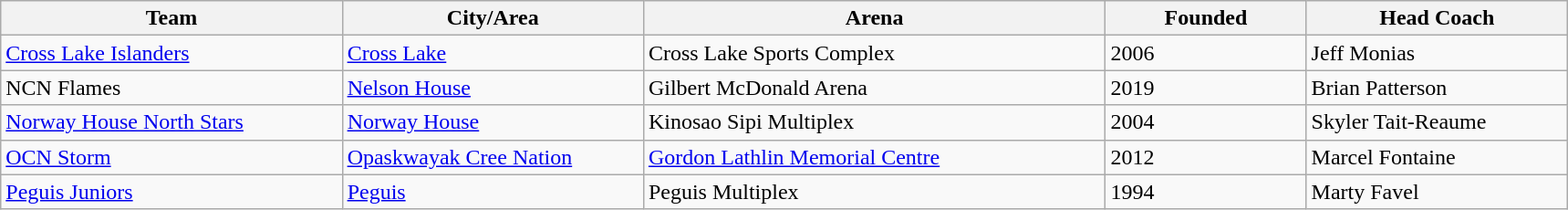<table class="wikitable">
<tr>
<th style="width:17%">Team</th>
<th style="width:15%">City/Area</th>
<th style="width:23%">Arena</th>
<th style="width:10%">Founded</th>
<th style="width:13%">Head Coach</th>
</tr>
<tr>
<td><a href='#'>Cross Lake Islanders</a></td>
<td><a href='#'>Cross Lake</a></td>
<td>Cross Lake Sports Complex</td>
<td>2006</td>
<td>Jeff Monias</td>
</tr>
<tr>
<td>NCN Flames</td>
<td><a href='#'>Nelson House</a></td>
<td>Gilbert McDonald Arena</td>
<td>2019</td>
<td>Brian Patterson</td>
</tr>
<tr>
<td><a href='#'>Norway House North Stars</a></td>
<td><a href='#'>Norway House</a></td>
<td>Kinosao Sipi Multiplex</td>
<td>2004</td>
<td>Skyler Tait-Reaume</td>
</tr>
<tr>
<td><a href='#'>OCN Storm</a></td>
<td><a href='#'>Opaskwayak Cree Nation</a></td>
<td><a href='#'>Gordon Lathlin Memorial Centre</a></td>
<td>2012</td>
<td>Marcel Fontaine</td>
</tr>
<tr>
<td><a href='#'>Peguis Juniors</a></td>
<td><a href='#'>Peguis</a></td>
<td>Peguis Multiplex</td>
<td>1994</td>
<td>Marty Favel</td>
</tr>
</table>
